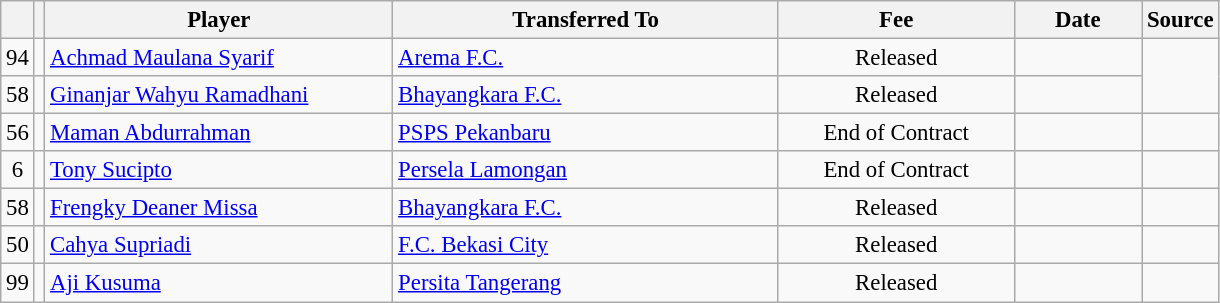<table class="wikitable plainrowheaders sortable" style="font-size:95%">
<tr>
<th></th>
<th></th>
<th scope="col" style="width:225px;">Player</th>
<th scope="col" style="width:250px;">Transferred To</th>
<th scope="col" style="width:150px;">Fee</th>
<th scope="col" style="width:78px;">Date</th>
<th>Source</th>
</tr>
<tr>
<td align=center>94</td>
<td align=center></td>
<td> <a href='#'>Achmad Maulana Syarif</a></td>
<td> <a href='#'>Arema F.C.</a></td>
<td align=center>Released</td>
<td align=center></td>
</tr>
<tr>
<td align=center>58</td>
<td align=center></td>
<td> <a href='#'>Ginanjar Wahyu Ramadhani</a></td>
<td> <a href='#'>Bhayangkara F.C.</a></td>
<td align=center>Released</td>
<td align=center></td>
</tr>
<tr>
<td align=center>56</td>
<td align=center></td>
<td> <a href='#'>Maman Abdurrahman</a></td>
<td> <a href='#'>PSPS Pekanbaru</a></td>
<td align=center>End of Contract</td>
<td align=center></td>
<td align=center></td>
</tr>
<tr>
<td align=center>6</td>
<td align=center></td>
<td> <a href='#'>Tony Sucipto</a></td>
<td> <a href='#'>Persela Lamongan</a></td>
<td align=center>End of Contract</td>
<td align=center></td>
<td align=center></td>
</tr>
<tr>
<td align=center>58</td>
<td align=center></td>
<td> <a href='#'>Frengky Deaner Missa</a></td>
<td> <a href='#'>Bhayangkara F.C.</a></td>
<td align=center>Released</td>
<td align=center></td>
</tr>
<tr>
<td align=center>50</td>
<td align=center></td>
<td> <a href='#'>Cahya Supriadi</a></td>
<td> <a href='#'>F.C. Bekasi City</a></td>
<td align=center>Released</td>
<td align=center></td>
<td align=center></td>
</tr>
<tr>
<td align=center>99</td>
<td align=center></td>
<td> <a href='#'>Aji Kusuma</a></td>
<td> <a href='#'>Persita Tangerang</a></td>
<td align=center>Released</td>
<td align=center></td>
<td align=center></td>
</tr>
</table>
